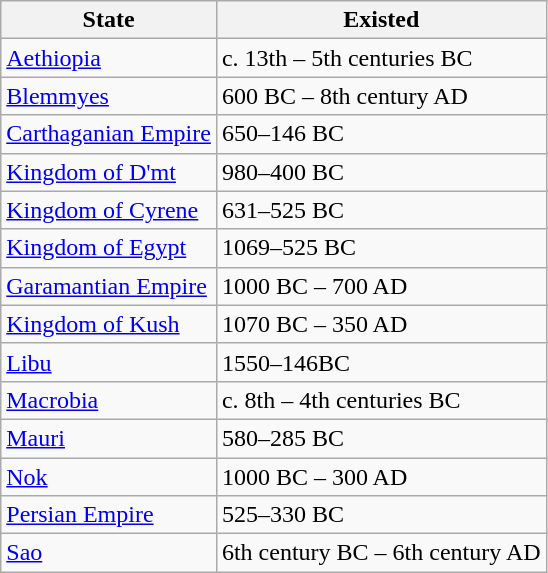<table class=wikitable border="1">
<tr>
<th>State</th>
<th>Existed</th>
</tr>
<tr>
<td><a href='#'>Aethiopia</a></td>
<td>c. 13th – 5th centuries BC</td>
</tr>
<tr>
<td><a href='#'>Blemmyes</a></td>
<td>600 BC – 8th century AD</td>
</tr>
<tr>
<td><a href='#'>Carthaganian Empire</a></td>
<td>650–146 BC</td>
</tr>
<tr>
<td><a href='#'>Kingdom of D'mt</a></td>
<td>980–400 BC</td>
</tr>
<tr>
<td><a href='#'>Kingdom of Cyrene</a></td>
<td>631–525 BC</td>
</tr>
<tr>
<td><a href='#'>Kingdom of Egypt</a></td>
<td>1069–525 BC</td>
</tr>
<tr>
<td><a href='#'>Garamantian Empire</a></td>
<td>1000 BC – 700 AD</td>
</tr>
<tr>
<td><a href='#'>Kingdom of Kush</a></td>
<td>1070 BC – 350 AD</td>
</tr>
<tr>
<td><a href='#'>Libu</a></td>
<td>1550–146BC</td>
</tr>
<tr>
<td><a href='#'>Macrobia</a></td>
<td>c. 8th – 4th centuries BC</td>
</tr>
<tr>
<td><a href='#'>Mauri</a></td>
<td>580–285 BC</td>
</tr>
<tr>
<td><a href='#'>Nok</a></td>
<td>1000 BC – 300 AD</td>
</tr>
<tr>
<td><a href='#'>Persian Empire</a></td>
<td>525–330 BC</td>
</tr>
<tr>
<td><a href='#'>Sao</a></td>
<td>6th century BC – 6th century AD</td>
</tr>
</table>
